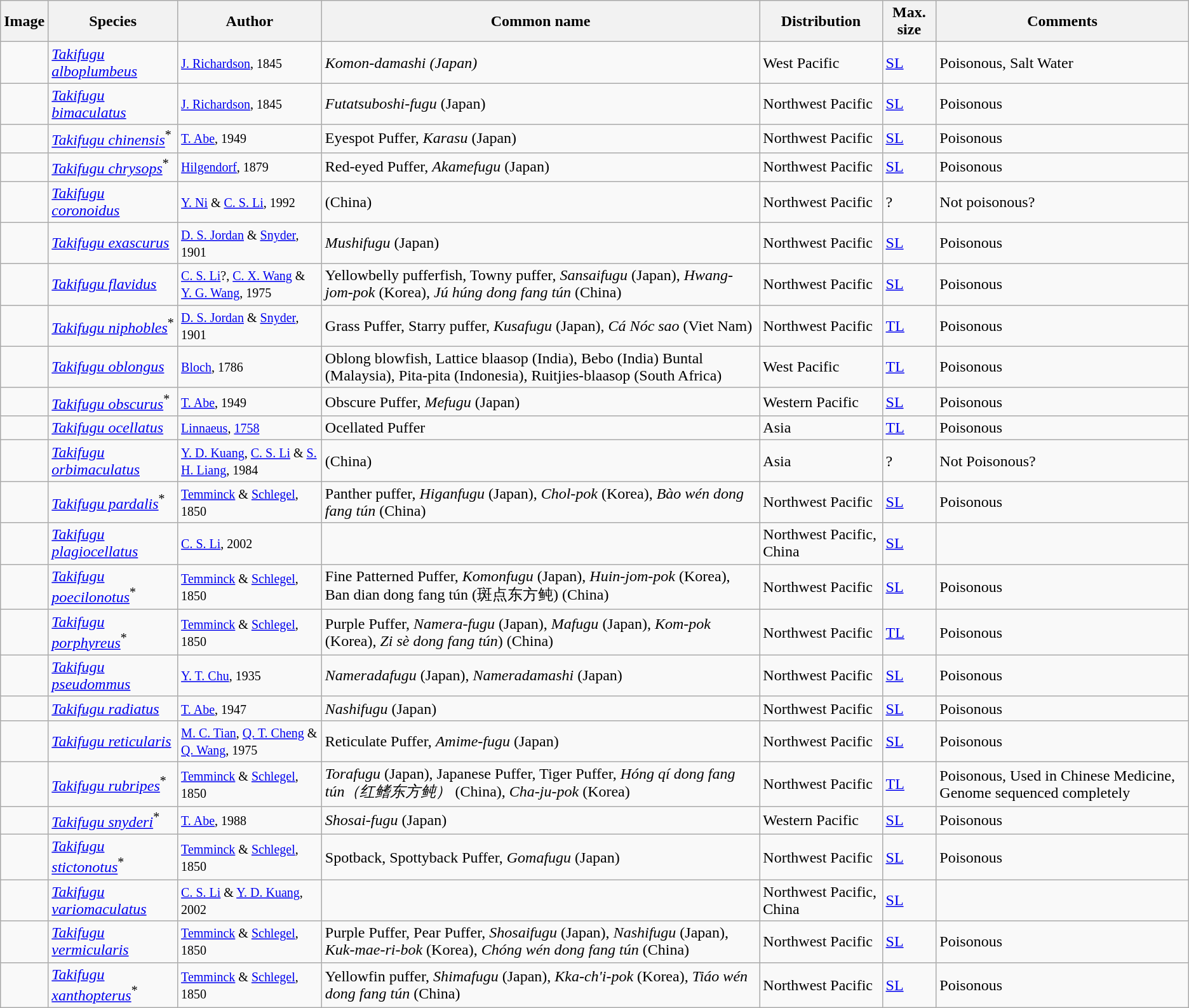<table class="wikitable">
<tr ---->
<th>Image</th>
<th>Species</th>
<th>Author</th>
<th>Common name</th>
<th>Distribution</th>
<th>Max. size</th>
<th>Comments</th>
</tr>
<tr ---->
<td></td>
<td><em><a href='#'>Takifugu alboplumbeus</a></em></td>
<td><small><a href='#'>J. Richardson</a>, 1845</small></td>
<td><em>Komon-damashi (Japan)</em></td>
<td>West Pacific</td>
<td> <a href='#'>SL</a></td>
<td>Poisonous, Salt Water</td>
</tr>
<tr ---->
<td></td>
<td><em><a href='#'>Takifugu bimaculatus</a></em></td>
<td><small><a href='#'>J. Richardson</a>, 1845</small></td>
<td><em>Futatsuboshi-fugu</em> (Japan)</td>
<td>Northwest Pacific</td>
<td> <a href='#'>SL</a></td>
<td>Poisonous</td>
</tr>
<tr ---->
<td></td>
<td><em><a href='#'>Takifugu chinensis</a></em><sup>*</sup></td>
<td><small><a href='#'>T. Abe</a>, 1949</small></td>
<td>Eyespot Puffer, <em>Karasu</em> (Japan)</td>
<td>Northwest Pacific</td>
<td> <a href='#'>SL</a></td>
<td>Poisonous</td>
</tr>
<tr ---->
<td></td>
<td><em><a href='#'>Takifugu chrysops</a></em><sup>*</sup></td>
<td><small><a href='#'>Hilgendorf</a>, 1879</small></td>
<td>Red-eyed Puffer, <em>Akamefugu</em> (Japan)</td>
<td>Northwest Pacific</td>
<td> <a href='#'>SL</a></td>
<td>Poisonous</td>
</tr>
<tr ---->
<td></td>
<td><em><a href='#'>Takifugu coronoidus</a></em></td>
<td><small><a href='#'>Y. Ni</a> & <a href='#'>C. S. Li</a>, 1992</small></td>
<td> (China)</td>
<td>Northwest Pacific</td>
<td>?</td>
<td>Not poisonous?</td>
</tr>
<tr ---->
<td></td>
<td><em><a href='#'>Takifugu exascurus</a></em></td>
<td><small><a href='#'>D. S. Jordan</a> & <a href='#'>Snyder</a>, 1901</small></td>
<td><em>Mushifugu</em> (Japan)</td>
<td>Northwest Pacific</td>
<td> <a href='#'>SL</a></td>
<td>Poisonous</td>
</tr>
<tr ---->
<td></td>
<td><em><a href='#'>Takifugu flavidus</a></em></td>
<td><small><a href='#'>C. S. Li</a>?, <a href='#'>C. X. Wang</a> & <a href='#'>Y. G. Wang</a>, 1975</small></td>
<td>Yellowbelly pufferfish, Towny puffer, <em>Sansaifugu</em> (Japan), <em>Hwang-jom-pok</em> (Korea), <em>Jú húng dong fang tún</em> (China)</td>
<td>Northwest Pacific</td>
<td> <a href='#'>SL</a></td>
<td>Poisonous</td>
</tr>
<tr ---->
<td></td>
<td><em><a href='#'>Takifugu niphobles</a></em><sup>*</sup></td>
<td><small><a href='#'>D. S. Jordan</a> & <a href='#'>Snyder</a>, 1901</small></td>
<td>Grass Puffer, Starry puffer, <em>Kusafugu</em> (Japan), <em>Cá Nóc sao</em> (Viet Nam)</td>
<td>Northwest Pacific</td>
<td> <a href='#'>TL</a></td>
<td>Poisonous</td>
</tr>
<tr ---->
<td></td>
<td><em><a href='#'>Takifugu oblongus</a></em></td>
<td><small><a href='#'>Bloch</a>, 1786</small></td>
<td>Oblong blowfish, Lattice blaasop (India), Bebo (India) Buntal (Malaysia), Pita-pita (Indonesia), Ruitjies-blaasop (South Africa)</td>
<td>West Pacific</td>
<td> <a href='#'>TL</a></td>
<td>Poisonous</td>
</tr>
<tr ---->
<td></td>
<td><em><a href='#'>Takifugu obscurus</a></em><sup>*</sup></td>
<td><small><a href='#'>T. Abe</a>, 1949</small></td>
<td>Obscure Puffer, <em>Mefugu</em> (Japan)</td>
<td>Western Pacific</td>
<td> <a href='#'>SL</a></td>
<td>Poisonous</td>
</tr>
<tr ---->
<td></td>
<td><em><a href='#'>Takifugu ocellatus</a></em></td>
<td><small><a href='#'>Linnaeus</a>, <a href='#'>1758</a></small></td>
<td>Ocellated Puffer</td>
<td>Asia</td>
<td> <a href='#'>TL</a></td>
<td>Poisonous</td>
</tr>
<tr ---->
<td></td>
<td><em><a href='#'>Takifugu orbimaculatus</a></em></td>
<td><small><a href='#'>Y. D. Kuang</a>, <a href='#'>C. S. Li</a> & <a href='#'>S. H. Liang</a>, 1984</small></td>
<td> (China)</td>
<td>Asia</td>
<td>?</td>
<td>Not Poisonous?</td>
</tr>
<tr ---->
<td></td>
<td><em><a href='#'>Takifugu pardalis</a></em><sup>*</sup></td>
<td><small><a href='#'>Temminck</a> & <a href='#'>Schlegel</a>, 1850</small></td>
<td>Panther puffer, <em>Higanfugu</em> (Japan), <em>Chol-pok</em> (Korea), <em>Bào wén dong fang tún</em> (China)</td>
<td>Northwest Pacific</td>
<td> <a href='#'>SL</a></td>
<td>Poisonous</td>
</tr>
<tr ---->
<td></td>
<td><em><a href='#'>Takifugu plagiocellatus</a></em></td>
<td><small><a href='#'>C. S. Li</a>, 2002</small></td>
<td></td>
<td>Northwest Pacific, China</td>
<td> <a href='#'>SL</a></td>
<td></td>
</tr>
<tr ---->
<td></td>
<td><em><a href='#'>Takifugu poecilonotus</a></em><sup>*</sup></td>
<td><small><a href='#'>Temminck</a> & <a href='#'>Schlegel</a>, 1850</small></td>
<td>Fine Patterned Puffer, <em>Komonfugu</em> (Japan), <em>Huin-jom-pok</em> (Korea), Ban dian dong fang tún (斑点东方鲀) (China)</td>
<td>Northwest Pacific</td>
<td> <a href='#'>SL</a></td>
<td>Poisonous</td>
</tr>
<tr ---->
<td></td>
<td><em><a href='#'>Takifugu porphyreus</a></em><sup>*</sup></td>
<td><small><a href='#'>Temminck</a> & <a href='#'>Schlegel</a>, 1850</small></td>
<td>Purple Puffer, <em>Namera-fugu</em> (Japan), <em>Mafugu</em> (Japan), <em>Kom-pok</em> (Korea), <em>Zi sè dong fang tún</em>) (China)</td>
<td>Northwest Pacific</td>
<td> <a href='#'>TL</a></td>
<td>Poisonous</td>
</tr>
<tr ---->
<td></td>
<td><em><a href='#'>Takifugu pseudommus</a></em></td>
<td><small><a href='#'>Y. T. Chu</a>, 1935</small></td>
<td><em>Nameradafugu</em> (Japan), <em>Nameradamashi</em> (Japan)</td>
<td>Northwest Pacific</td>
<td> <a href='#'>SL</a></td>
<td>Poisonous</td>
</tr>
<tr ---->
<td></td>
<td><em><a href='#'>Takifugu radiatus</a></em></td>
<td><small><a href='#'>T. Abe</a>, 1947</small></td>
<td><em>Nashifugu</em> (Japan)</td>
<td>Northwest Pacific</td>
<td> <a href='#'>SL</a></td>
<td>Poisonous</td>
</tr>
<tr ---->
<td></td>
<td><em><a href='#'>Takifugu reticularis</a></em></td>
<td><small><a href='#'>M. C. Tian</a>, <a href='#'>Q. T. Cheng</a> & <a href='#'>Q. Wang</a>, 1975</small></td>
<td>Reticulate Puffer, <em>Amime-fugu</em> (Japan)</td>
<td>Northwest Pacific</td>
<td> <a href='#'>SL</a></td>
<td>Poisonous</td>
</tr>
<tr ---->
<td></td>
<td><em><a href='#'>Takifugu rubripes</a></em><sup>*</sup></td>
<td><small><a href='#'>Temminck</a> & <a href='#'>Schlegel</a>, 1850</small></td>
<td><em>Torafugu</em> (Japan), Japanese Puffer, Tiger Puffer, <em>Hóng qí dong fang tún（红鳍东方鲀）</em> (China), <em>Cha-ju-pok</em> (Korea)</td>
<td>Northwest Pacific</td>
<td> <a href='#'>TL</a></td>
<td>Poisonous, Used in Chinese Medicine, Genome sequenced completely</td>
</tr>
<tr ---->
<td></td>
<td><em><a href='#'>Takifugu snyderi</a></em><sup>*</sup></td>
<td><small><a href='#'>T. Abe</a>, 1988</small></td>
<td><em>Shosai-fugu</em> (Japan)</td>
<td>Western Pacific</td>
<td> <a href='#'>SL</a></td>
<td>Poisonous</td>
</tr>
<tr ---->
<td></td>
<td><em><a href='#'>Takifugu stictonotus</a></em><sup>*</sup></td>
<td><small><a href='#'>Temminck</a> & <a href='#'>Schlegel</a>, 1850</small></td>
<td>Spotback, Spottyback Puffer, <em>Gomafugu</em> (Japan)</td>
<td>Northwest Pacific</td>
<td> <a href='#'>SL</a></td>
<td>Poisonous</td>
</tr>
<tr ---->
<td></td>
<td><em><a href='#'>Takifugu variomaculatus</a></em></td>
<td><small><a href='#'>C. S. Li</a> & <a href='#'>Y. D. Kuang</a>, 2002</small></td>
<td></td>
<td>Northwest Pacific, China</td>
<td> <a href='#'>SL</a></td>
<td></td>
</tr>
<tr ---->
<td></td>
<td><em><a href='#'>Takifugu vermicularis</a></em></td>
<td><small><a href='#'>Temminck</a> & <a href='#'>Schlegel</a>, 1850</small></td>
<td>Purple Puffer, Pear Puffer, <em>Shosaifugu</em> (Japan), <em>Nashifugu</em> (Japan), <em>Kuk-mae-ri-bok</em> (Korea), <em>Chóng wén dong fang tún</em> (China)</td>
<td>Northwest Pacific</td>
<td> <a href='#'>SL</a></td>
<td>Poisonous</td>
</tr>
<tr ---->
<td></td>
<td><em><a href='#'>Takifugu xanthopterus</a></em><sup>*</sup></td>
<td><small><a href='#'>Temminck</a> & <a href='#'>Schlegel</a>, 1850</small></td>
<td>Yellowfin puffer, <em>Shimafugu</em> (Japan), <em>Kka-ch'i-pok</em> (Korea), <em>Tiáo wén dong fang tún</em> (China)</td>
<td>Northwest Pacific</td>
<td> <a href='#'>SL</a></td>
<td>Poisonous</td>
</tr>
</table>
